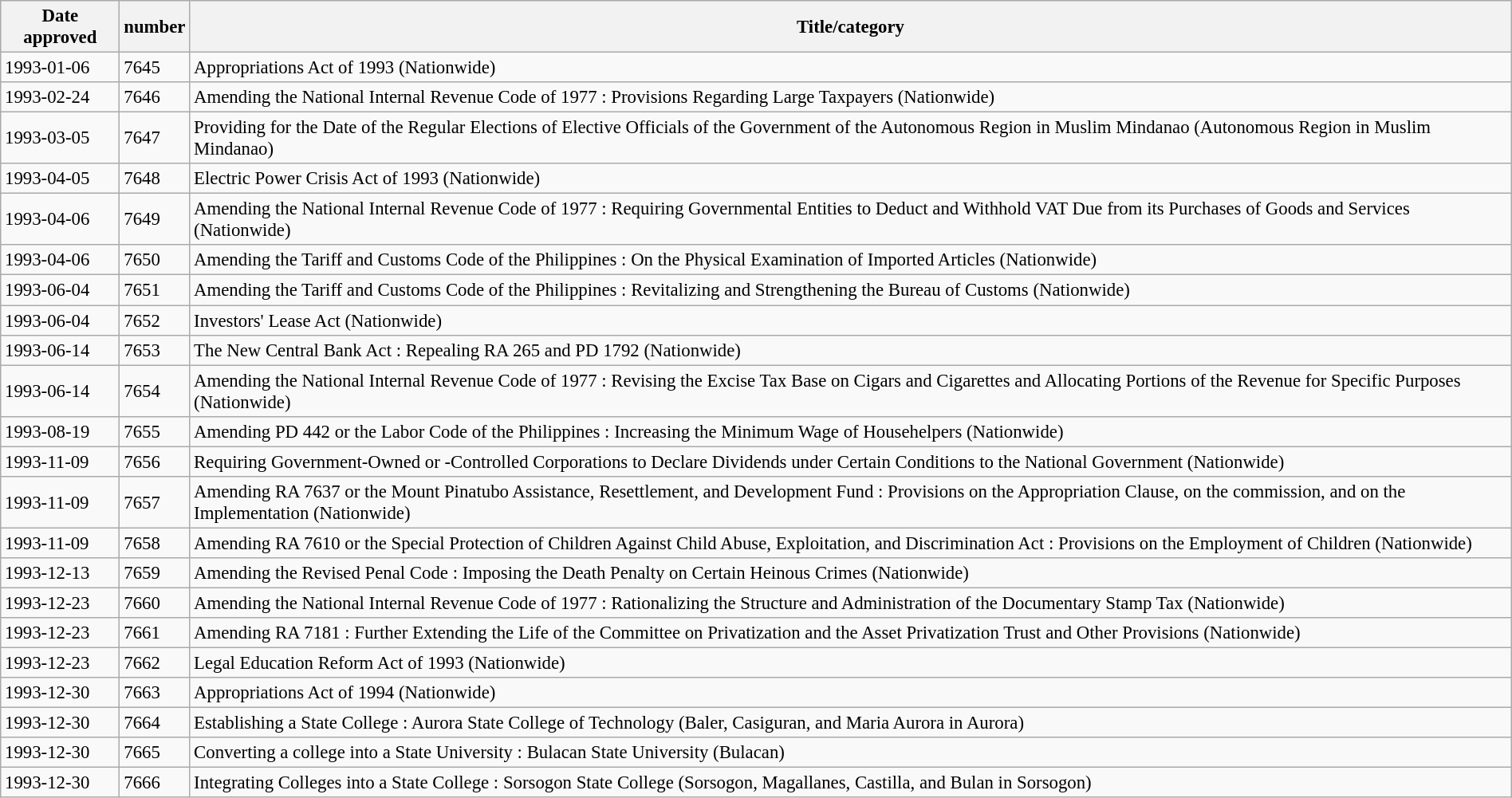<table class="wikitable sortable collapsible collapsed plainrowheaders" style="width: 100%; font-size: 95%">
<tr>
<th scope="col" data-sort-type="isoDate">Date approved</th>
<th scope="col"> number</th>
<th scope="col">Title/category</th>
</tr>
<tr>
<td>1993-01-06</td>
<td>7645</td>
<td>Appropriations Act of 1993 (Nationwide)</td>
</tr>
<tr>
<td>1993-02-24</td>
<td>7646</td>
<td>Amending the National Internal Revenue Code of 1977 : Provisions Regarding Large Taxpayers (Nationwide)</td>
</tr>
<tr>
<td>1993-03-05</td>
<td>7647</td>
<td>Providing for the Date of the Regular Elections of Elective Officials of the Government of the Autonomous Region in Muslim Mindanao (Autonomous Region in Muslim Mindanao)</td>
</tr>
<tr>
<td>1993-04-05</td>
<td>7648</td>
<td>Electric Power Crisis Act of 1993 (Nationwide)</td>
</tr>
<tr>
<td>1993-04-06</td>
<td>7649</td>
<td>Amending the National Internal Revenue Code of 1977 : Requiring Governmental Entities to Deduct and Withhold VAT Due from its Purchases of Goods and Services (Nationwide)</td>
</tr>
<tr>
<td>1993-04-06</td>
<td>7650</td>
<td>Amending the Tariff and Customs Code of the Philippines : On the Physical Examination of Imported Articles (Nationwide)</td>
</tr>
<tr>
<td>1993-06-04</td>
<td>7651</td>
<td>Amending the Tariff and Customs Code of the Philippines : Revitalizing and Strengthening the Bureau of Customs (Nationwide)</td>
</tr>
<tr>
<td>1993-06-04</td>
<td>7652</td>
<td>Investors' Lease Act (Nationwide)</td>
</tr>
<tr>
<td>1993-06-14</td>
<td>7653</td>
<td>The New Central Bank Act : Repealing RA 265 and PD 1792 (Nationwide)</td>
</tr>
<tr>
<td>1993-06-14</td>
<td>7654</td>
<td>Amending the National Internal Revenue Code of 1977 : Revising the Excise Tax Base on Cigars and Cigarettes and Allocating Portions of the Revenue for Specific Purposes (Nationwide)</td>
</tr>
<tr>
<td>1993-08-19</td>
<td>7655</td>
<td>Amending PD 442 or the Labor Code of the Philippines : Increasing the Minimum Wage of Househelpers (Nationwide)</td>
</tr>
<tr>
<td>1993-11-09</td>
<td>7656</td>
<td>Requiring Government-Owned or -Controlled Corporations to Declare Dividends under Certain Conditions to the National Government (Nationwide)</td>
</tr>
<tr>
<td>1993-11-09</td>
<td>7657</td>
<td>Amending RA 7637 or the Mount Pinatubo Assistance, Resettlement, and Development Fund : Provisions on the Appropriation Clause, on the commission, and on the Implementation (Nationwide)</td>
</tr>
<tr>
<td>1993-11-09</td>
<td>7658</td>
<td>Amending RA 7610 or the Special Protection of Children Against Child Abuse, Exploitation, and Discrimination Act : Provisions on the Employment of Children (Nationwide)</td>
</tr>
<tr>
<td>1993-12-13</td>
<td>7659</td>
<td>Amending the Revised Penal Code : Imposing the Death Penalty on Certain Heinous Crimes (Nationwide)</td>
</tr>
<tr>
<td>1993-12-23</td>
<td>7660</td>
<td>Amending the National Internal Revenue Code of 1977 : Rationalizing the Structure and Administration of the Documentary Stamp Tax (Nationwide)</td>
</tr>
<tr>
<td>1993-12-23</td>
<td>7661</td>
<td>Amending RA 7181 : Further Extending the Life of the Committee on Privatization and the Asset Privatization Trust and Other Provisions (Nationwide)</td>
</tr>
<tr>
<td>1993-12-23</td>
<td>7662</td>
<td>Legal Education Reform Act of 1993 (Nationwide)</td>
</tr>
<tr>
<td>1993-12-30</td>
<td>7663</td>
<td>Appropriations Act of 1994 (Nationwide)</td>
</tr>
<tr>
<td>1993-12-30</td>
<td>7664</td>
<td>Establishing a State College : Aurora State College of Technology (Baler, Casiguran, and Maria Aurora in Aurora)</td>
</tr>
<tr>
<td>1993-12-30</td>
<td>7665</td>
<td>Converting a college into a State University : Bulacan State University (Bulacan)</td>
</tr>
<tr>
<td>1993-12-30</td>
<td>7666</td>
<td>Integrating Colleges into a State College : Sorsogon State College (Sorsogon, Magallanes, Castilla, and Bulan in Sorsogon)</td>
</tr>
</table>
